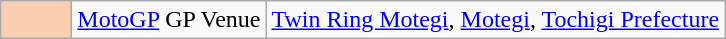<table class="wikitable">
<tr>
<td width="40px" align="center" style="background-color:#FBCEB1"></td>
<td><a href='#'>MotoGP</a> GP Venue</td>
<td><a href='#'>Twin Ring Motegi</a>, <a href='#'>Motegi</a>, <a href='#'>Tochigi Prefecture</a></td>
</tr>
</table>
